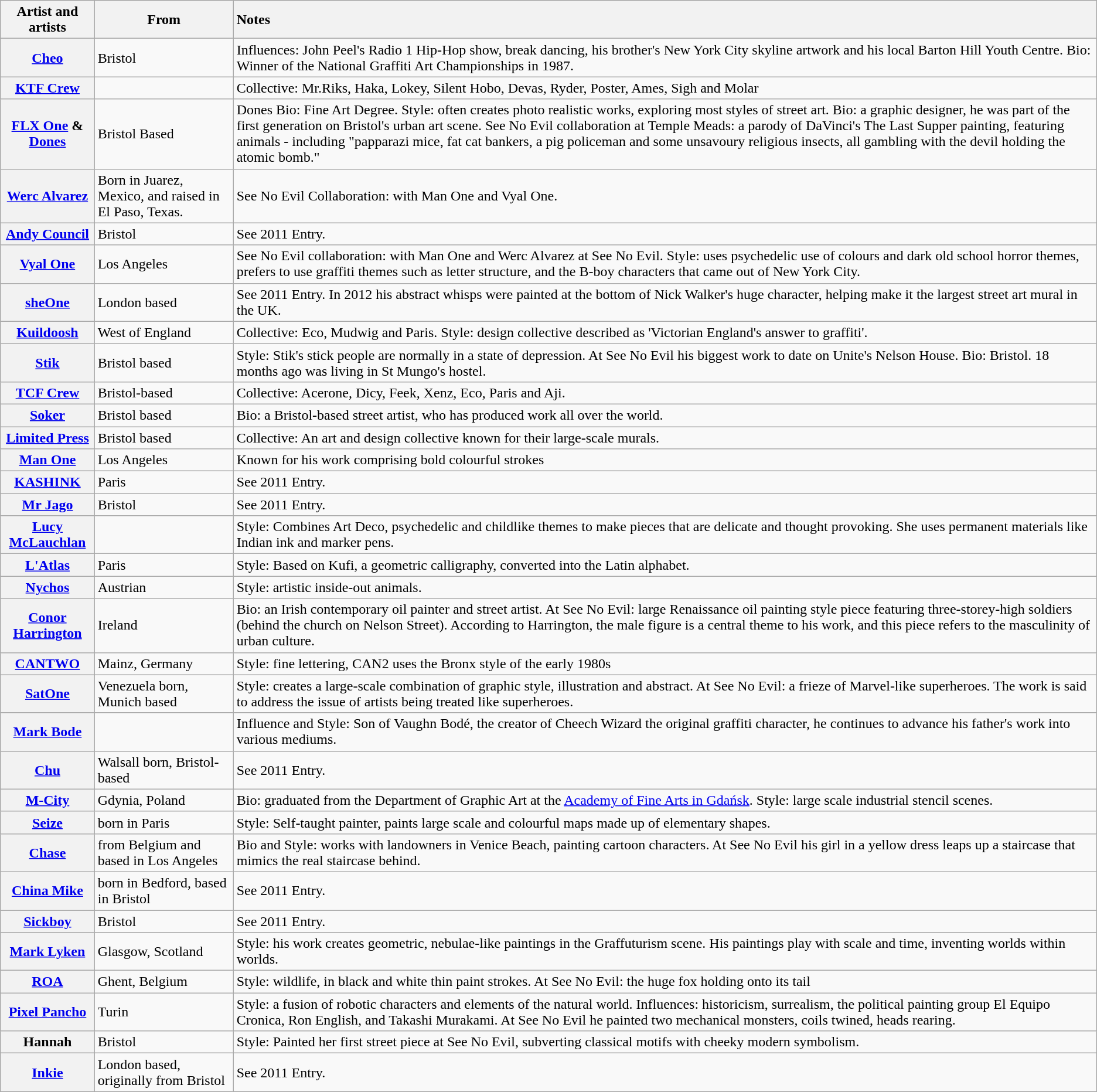<table class="wikitable" style="text-align:left;">
<tr>
<th style="text-align:centre;">Artist and artists</th>
<th style="text-align:centre" colspan="4">From</th>
<th style="text-align:left;">Notes<br></th>
</tr>
<tr>
<th><a href='#'>Cheo</a></th>
<td colspan="4">Bristol</td>
<td>Influences: John Peel's Radio 1 Hip-Hop show, break dancing, his brother's New York City skyline artwork and his local Barton Hill Youth Centre. Bio: Winner of the National Graffiti Art Championships in 1987.</td>
</tr>
<tr>
<th><a href='#'>KTF Crew</a></th>
<td colspan="4"></td>
<td>Collective: Mr.Riks, Haka, Lokey, Silent Hobo, Devas, Ryder, Poster, Ames, Sigh and Molar</td>
</tr>
<tr>
<th><a href='#'>FLX One</a> & <a href='#'>Dones</a></th>
<td colspan="4">Bristol Based</td>
<td>Dones Bio: Fine Art Degree. Style: often creates photo realistic works, exploring most styles of street art. Bio: a graphic designer, he was part of the first generation on Bristol's urban art scene. See No Evil collaboration at Temple Meads: a parody of DaVinci's The Last Supper painting, featuring animals - including "papparazi mice, fat cat bankers, a pig policeman and some unsavoury religious insects, all gambling with the devil holding the atomic bomb."</td>
</tr>
<tr>
<th><a href='#'>Werc Alvarez</a></th>
<td colspan="4">Born in Juarez, Mexico, and raised in El Paso, Texas.</td>
<td>See No Evil Collaboration: with Man One and Vyal One.</td>
</tr>
<tr>
<th><a href='#'>Andy Council</a></th>
<td colspan="4">Bristol</td>
<td>See 2011 Entry.</td>
</tr>
<tr>
<th><a href='#'>Vyal One</a></th>
<td colspan="4">Los Angeles</td>
<td>See No Evil collaboration: with Man One and Werc Alvarez at See No Evil. Style: uses psychedelic use of colours and dark old school horror themes, prefers to use graffiti themes such as letter structure, and the B-boy characters that came out of New York City.</td>
</tr>
<tr>
<th><a href='#'>sheOne</a></th>
<td colspan="4">London based</td>
<td>See 2011 Entry. In 2012 his abstract whisps were painted at the bottom of Nick Walker's huge character, helping make it the largest street art mural in the UK.</td>
</tr>
<tr>
<th><a href='#'>Kuildoosh</a></th>
<td colspan="4">West of England</td>
<td>Collective: Eco, Mudwig and Paris. Style: design collective described as 'Victorian England's answer to graffiti'.</td>
</tr>
<tr>
<th><a href='#'>Stik</a></th>
<td colspan="4">Bristol based</td>
<td>Style: Stik's stick people are normally in a state of depression. At See No Evil his biggest work to date on Unite's Nelson House. Bio: Bristol. 18 months ago was living in St Mungo's hostel.</td>
</tr>
<tr>
<th><a href='#'>TCF Crew</a></th>
<td colspan="4">Bristol-based</td>
<td>Collective:  Acerone, Dicy, Feek, Xenz, Eco, Paris and Aji.</td>
</tr>
<tr>
<th><a href='#'>Soker</a></th>
<td colspan="4">Bristol based</td>
<td>Bio: a Bristol-based street artist, who has produced work all over the world.</td>
</tr>
<tr>
<th><a href='#'>Limited Press</a></th>
<td colspan="4">Bristol based</td>
<td>Collective: An art and design collective known for their large-scale murals.</td>
</tr>
<tr>
<th><a href='#'>Man One</a></th>
<td colspan="4">Los Angeles</td>
<td>Known for his work comprising bold colourful strokes</td>
</tr>
<tr>
<th><a href='#'>KASHINK</a></th>
<td colspan="4">Paris</td>
<td>See 2011 Entry.</td>
</tr>
<tr>
<th><a href='#'>Mr Jago</a></th>
<td colspan="4">Bristol</td>
<td>See 2011 Entry.</td>
</tr>
<tr>
<th><a href='#'>Lucy McLauchlan</a></th>
<td colspan="4"></td>
<td>Style: Combines Art Deco, psychedelic and childlike themes to make pieces that are delicate and thought provoking. She uses permanent materials like Indian ink and marker pens.</td>
</tr>
<tr>
<th><a href='#'>L'Atlas</a></th>
<td colspan="4">Paris</td>
<td>Style: Based on Kufi, a geometric calligraphy, converted into the Latin alphabet.</td>
</tr>
<tr>
<th><a href='#'>Nychos</a></th>
<td colspan="4">Austrian</td>
<td>Style: artistic inside-out animals.</td>
</tr>
<tr>
<th><a href='#'>Conor Harrington</a></th>
<td colspan="4">Ireland</td>
<td>Bio: an Irish contemporary oil painter and street artist. At See No Evil: large Renaissance oil painting style piece featuring three-storey-high soldiers (behind the church on Nelson Street). According to Harrington, the male figure is a central theme to his work, and this piece refers to the masculinity of urban culture.</td>
</tr>
<tr>
<th><a href='#'>CANTWO</a></th>
<td colspan="4">Mainz, Germany</td>
<td>Style: fine lettering, CAN2 uses the Bronx style of the early 1980s</td>
</tr>
<tr>
<th><a href='#'>SatOne</a></th>
<td colspan="4">Venezuela born, Munich based</td>
<td>Style: creates a large-scale combination of graphic style, illustration and abstract. At See No Evil: a frieze of Marvel-like superheroes. The work is said to address the issue of artists being treated like superheroes.</td>
</tr>
<tr>
<th><a href='#'>Mark Bode</a></th>
<td colspan="4"></td>
<td>Influence and Style: Son of Vaughn Bodé, the creator of Cheech Wizard the original graffiti character, he continues to advance his father's work into various mediums.</td>
</tr>
<tr>
<th><a href='#'>Chu</a></th>
<td colspan="4">Walsall born, Bristol-based</td>
<td>See 2011 Entry.</td>
</tr>
<tr>
<th><a href='#'>M-City</a></th>
<td colspan="4">Gdynia, Poland</td>
<td>Bio: graduated from the Department of Graphic Art at the <a href='#'>Academy of Fine Arts in Gdańsk</a>. Style: large scale industrial stencil scenes.</td>
</tr>
<tr>
<th><a href='#'>Seize</a></th>
<td colspan="4">born in Paris</td>
<td>Style: Self-taught painter, paints large scale and colourful maps made up of elementary shapes.</td>
</tr>
<tr>
<th><a href='#'>Chase</a></th>
<td colspan="4">from Belgium and based in Los Angeles</td>
<td>Bio and Style: works with landowners in Venice Beach, painting cartoon characters. At See No Evil his girl in a yellow dress leaps up a staircase that mimics the real staircase behind.</td>
</tr>
<tr>
<th><a href='#'>China Mike</a></th>
<td colspan="4">born in Bedford, based in Bristol</td>
<td>See 2011 Entry.</td>
</tr>
<tr>
<th><a href='#'>Sickboy</a></th>
<td colspan="4">Bristol</td>
<td>See 2011 Entry.</td>
</tr>
<tr>
<th><a href='#'>Mark Lyken</a></th>
<td colspan="4">Glasgow, Scotland</td>
<td>Style: his work creates geometric, nebulae-like paintings in the Graffuturism scene. His paintings play with scale and time, inventing worlds within worlds.</td>
</tr>
<tr>
<th><a href='#'>ROA</a></th>
<td colspan="4">Ghent, Belgium</td>
<td>Style: wildlife, in black and white thin paint strokes. At See No Evil: the huge fox holding onto its tail</td>
</tr>
<tr>
<th><a href='#'>Pixel Pancho</a></th>
<td colspan="4">Turin</td>
<td>Style: a fusion of robotic characters and elements of the natural world. Influences: historicism, surrealism, the political painting group El Equipo Cronica, Ron English, and Takashi Murakami. At See No Evil he painted two mechanical monsters, coils twined, heads rearing.</td>
</tr>
<tr>
<th>Hannah</th>
<td colspan="4">Bristol</td>
<td>Style: Painted her first street piece at See No Evil, subverting classical motifs with cheeky modern symbolism.</td>
</tr>
<tr>
<th><a href='#'>Inkie</a></th>
<td colspan="4">London based, originally from Bristol</td>
<td>See 2011 Entry.</td>
</tr>
</table>
